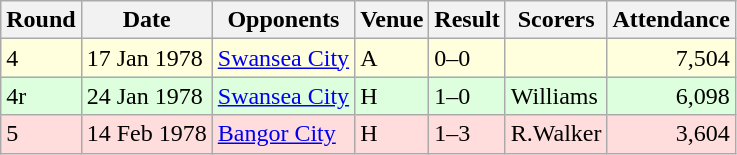<table class="wikitable">
<tr>
<th>Round</th>
<th>Date</th>
<th>Opponents</th>
<th>Venue</th>
<th>Result</th>
<th>Scorers</th>
<th>Attendance</th>
</tr>
<tr bgcolor="#ffffdd">
<td>4</td>
<td>17 Jan 1978</td>
<td><a href='#'>Swansea City</a></td>
<td>A</td>
<td>0–0</td>
<td></td>
<td align="right">7,504</td>
</tr>
<tr bgcolor="#ddffdd">
<td>4r</td>
<td>24 Jan 1978</td>
<td><a href='#'>Swansea City</a></td>
<td>H</td>
<td>1–0</td>
<td>Williams</td>
<td align="right">6,098</td>
</tr>
<tr bgcolor="#ffdddd">
<td>5</td>
<td>14 Feb 1978</td>
<td><a href='#'>Bangor City</a></td>
<td>H</td>
<td>1–3</td>
<td>R.Walker</td>
<td align="right">3,604</td>
</tr>
</table>
